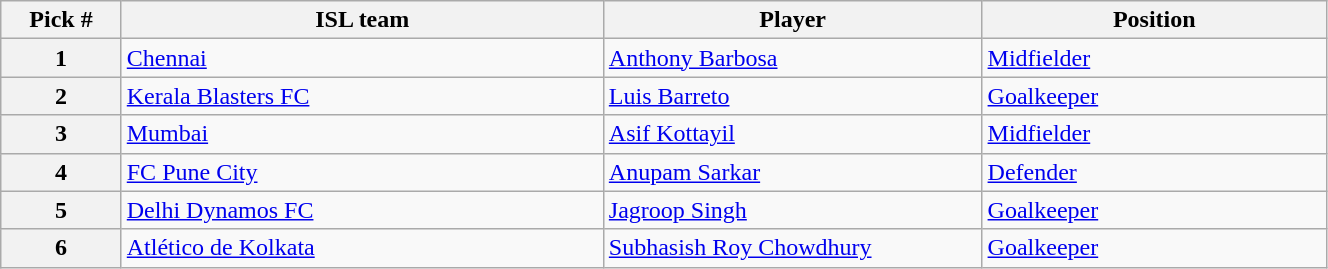<table class="wikitable sortable" style="width:70%">
<tr>
<th width=7%>Pick #</th>
<th width=28%>ISL team</th>
<th width=22%>Player</th>
<th width=20%>Position</th>
</tr>
<tr>
<th>1</th>
<td><a href='#'>Chennai</a></td>
<td><a href='#'>Anthony Barbosa</a></td>
<td><a href='#'>Midfielder</a></td>
</tr>
<tr>
<th>2</th>
<td><a href='#'>Kerala Blasters FC</a></td>
<td><a href='#'>Luis Barreto</a></td>
<td><a href='#'>Goalkeeper</a></td>
</tr>
<tr>
<th>3</th>
<td><a href='#'>Mumbai</a></td>
<td><a href='#'>Asif Kottayil</a></td>
<td><a href='#'>Midfielder</a></td>
</tr>
<tr>
<th>4</th>
<td><a href='#'>FC Pune City</a></td>
<td><a href='#'>Anupam Sarkar</a></td>
<td><a href='#'>Defender</a></td>
</tr>
<tr>
<th>5</th>
<td><a href='#'>Delhi Dynamos FC</a></td>
<td><a href='#'>Jagroop Singh</a></td>
<td><a href='#'>Goalkeeper</a></td>
</tr>
<tr>
<th>6</th>
<td><a href='#'>Atlético de Kolkata</a></td>
<td><a href='#'>Subhasish Roy Chowdhury</a></td>
<td><a href='#'>Goalkeeper</a></td>
</tr>
</table>
